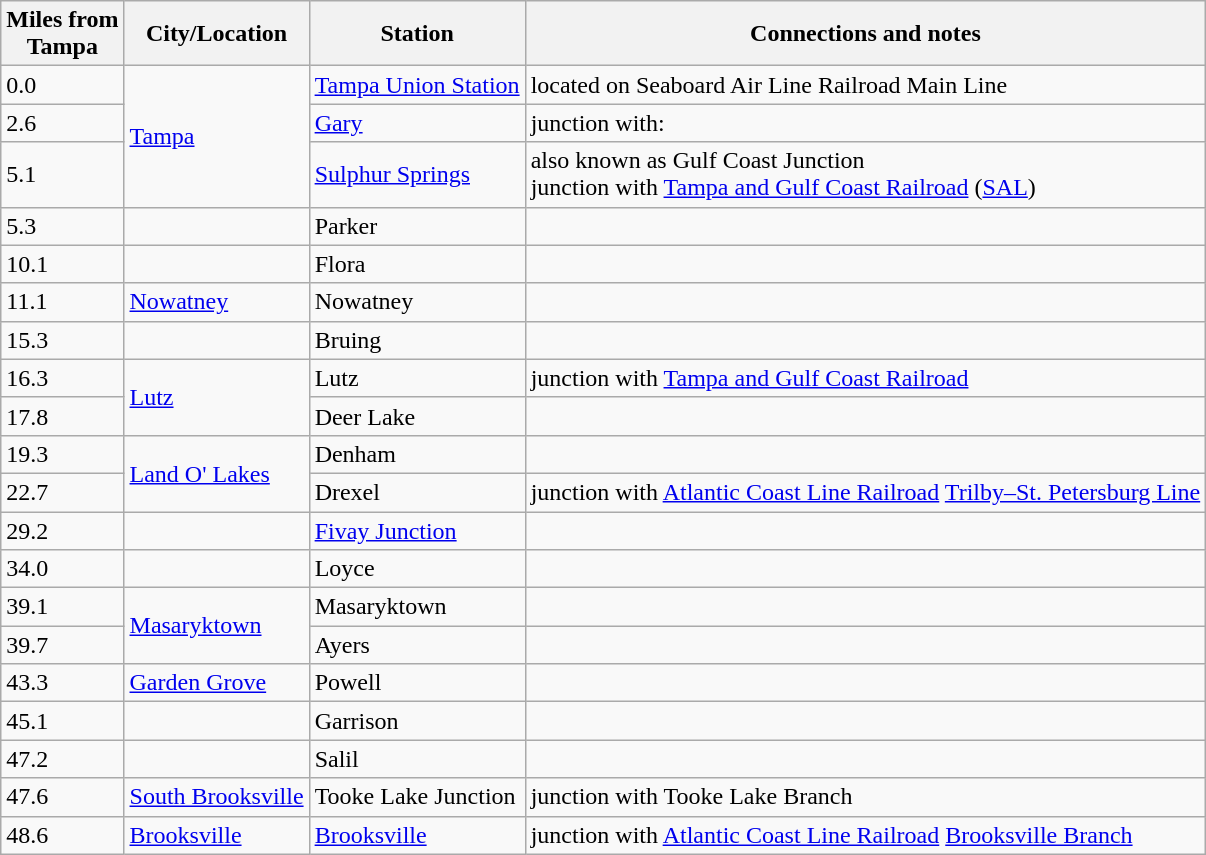<table class="wikitable">
<tr>
<th>Miles from<br>Tampa</th>
<th>City/Location</th>
<th>Station</th>
<th>Connections and notes</th>
</tr>
<tr>
<td>0.0</td>
<td ! rowspan="3"><a href='#'>Tampa</a></td>
<td><a href='#'>Tampa Union Station</a></td>
<td>located on Seaboard Air Line Railroad Main Line</td>
</tr>
<tr>
<td>2.6</td>
<td><a href='#'>Gary</a></td>
<td>junction with:<br></td>
</tr>
<tr>
<td>5.1</td>
<td><a href='#'>Sulphur Springs</a></td>
<td>also known as Gulf Coast Junction<br>junction with <a href='#'>Tampa and Gulf Coast Railroad</a> (<a href='#'>SAL</a>)</td>
</tr>
<tr>
<td>5.3</td>
<td></td>
<td>Parker</td>
<td></td>
</tr>
<tr>
<td>10.1</td>
<td></td>
<td>Flora</td>
<td></td>
</tr>
<tr>
<td>11.1</td>
<td><a href='#'>Nowatney</a></td>
<td>Nowatney</td>
<td></td>
</tr>
<tr>
<td>15.3</td>
<td></td>
<td>Bruing</td>
<td></td>
</tr>
<tr>
<td>16.3</td>
<td ! rowspan="2"><a href='#'>Lutz</a></td>
<td>Lutz</td>
<td>junction with <a href='#'>Tampa and Gulf Coast Railroad</a></td>
</tr>
<tr>
<td>17.8</td>
<td>Deer Lake</td>
<td></td>
</tr>
<tr>
<td>19.3</td>
<td ! rowspan="2"><a href='#'>Land O' Lakes</a></td>
<td>Denham</td>
<td></td>
</tr>
<tr>
<td>22.7</td>
<td>Drexel</td>
<td>junction with <a href='#'>Atlantic Coast Line Railroad</a> <a href='#'>Trilby–St. Petersburg Line</a></td>
</tr>
<tr>
<td>29.2</td>
<td></td>
<td><a href='#'>Fivay Junction</a></td>
<td></td>
</tr>
<tr>
<td>34.0</td>
<td></td>
<td>Loyce</td>
<td></td>
</tr>
<tr>
<td>39.1</td>
<td ! rowspan="2"><a href='#'>Masaryktown</a></td>
<td>Masaryktown</td>
<td></td>
</tr>
<tr>
<td>39.7</td>
<td>Ayers</td>
<td></td>
</tr>
<tr>
<td>43.3</td>
<td><a href='#'>Garden Grove</a></td>
<td>Powell</td>
<td></td>
</tr>
<tr>
<td>45.1</td>
<td></td>
<td>Garrison</td>
<td></td>
</tr>
<tr>
<td>47.2</td>
<td></td>
<td>Salil</td>
<td></td>
</tr>
<tr>
<td>47.6</td>
<td><a href='#'>South Brooksville</a></td>
<td>Tooke Lake Junction</td>
<td>junction with Tooke Lake Branch</td>
</tr>
<tr>
<td>48.6</td>
<td><a href='#'>Brooksville</a></td>
<td><a href='#'>Brooksville</a></td>
<td>junction with <a href='#'>Atlantic Coast Line Railroad</a> <a href='#'>Brooksville Branch</a></td>
</tr>
</table>
